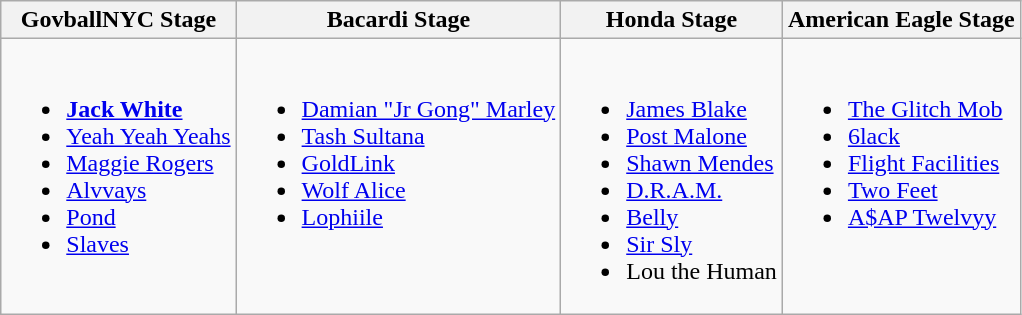<table class="wikitable">
<tr>
<th>GovballNYC Stage</th>
<th>Bacardi Stage</th>
<th>Honda Stage</th>
<th>American Eagle Stage</th>
</tr>
<tr valign="top">
<td><br><ul><li><strong><a href='#'>Jack White</a></strong></li><li><a href='#'>Yeah Yeah Yeahs</a></li><li><a href='#'>Maggie Rogers</a></li><li><a href='#'>Alvvays</a></li><li><a href='#'>Pond</a></li><li><a href='#'>Slaves</a></li></ul></td>
<td><br><ul><li><a href='#'>Damian "Jr Gong" Marley</a></li><li><a href='#'>Tash Sultana</a></li><li><a href='#'>GoldLink</a></li><li><a href='#'>Wolf Alice</a></li><li><a href='#'>Lophiile</a></li></ul></td>
<td><br><ul><li><a href='#'>James Blake</a></li><li><a href='#'>Post Malone</a></li><li><a href='#'>Shawn Mendes</a></li><li><a href='#'>D.R.A.M.</a></li><li><a href='#'>Belly</a></li><li><a href='#'>Sir Sly</a></li><li>Lou the Human</li></ul></td>
<td><br><ul><li><a href='#'>The Glitch Mob</a></li><li><a href='#'>6lack</a></li><li><a href='#'>Flight Facilities</a></li><li><a href='#'>Two Feet</a></li><li><a href='#'>A$AP Twelvyy</a></li></ul></td>
</tr>
</table>
